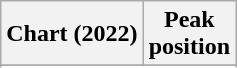<table class="wikitable sortable plainrowheaders" style="text-align:center">
<tr>
<th scope="col">Chart (2022)</th>
<th scope="col">Peak<br>position</th>
</tr>
<tr>
</tr>
<tr>
</tr>
<tr>
</tr>
<tr>
</tr>
<tr>
</tr>
<tr>
</tr>
<tr>
</tr>
<tr>
</tr>
</table>
